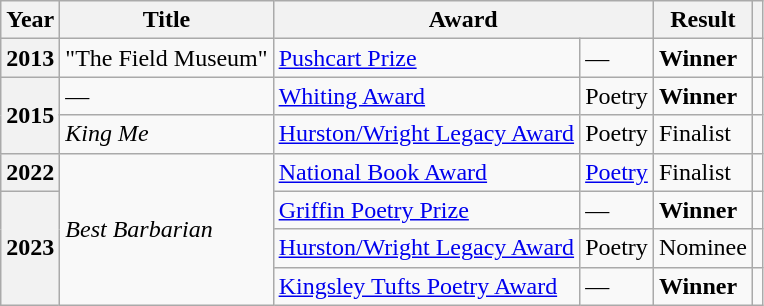<table class="wikitable">
<tr>
<th>Year</th>
<th>Title</th>
<th colspan="2">Award</th>
<th>Result</th>
<th></th>
</tr>
<tr>
<th>2013</th>
<td>"The Field Museum"</td>
<td><a href='#'>Pushcart Prize</a></td>
<td>—</td>
<td><strong>Winner</strong></td>
<td></td>
</tr>
<tr>
<th rowspan="2">2015</th>
<td>—</td>
<td><a href='#'>Whiting Award</a></td>
<td>Poetry</td>
<td><strong>Winner</strong></td>
<td></td>
</tr>
<tr>
<td><em>King Me</em></td>
<td><a href='#'>Hurston/Wright Legacy Award</a></td>
<td>Poetry</td>
<td>Finalist</td>
<td></td>
</tr>
<tr>
<th>2022</th>
<td rowspan="4"><em>Best Barbarian</em></td>
<td><a href='#'>National Book Award</a></td>
<td><a href='#'>Poetry</a></td>
<td>Finalist</td>
<td></td>
</tr>
<tr>
<th rowspan="3">2023</th>
<td><a href='#'>Griffin Poetry Prize</a></td>
<td>—</td>
<td><strong>Winner</strong></td>
<td></td>
</tr>
<tr>
<td><a href='#'>Hurston/Wright Legacy Award</a></td>
<td>Poetry</td>
<td>Nominee</td>
<td></td>
</tr>
<tr>
<td><a href='#'>Kingsley Tufts Poetry Award</a></td>
<td>—</td>
<td><strong>Winner</strong></td>
<td></td>
</tr>
</table>
